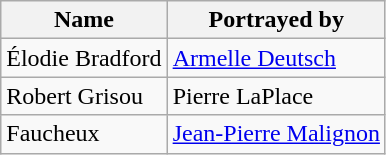<table class="wikitable">
<tr>
<th>Name</th>
<th>Portrayed by</th>
</tr>
<tr>
<td>Élodie Bradford</td>
<td><a href='#'>Armelle Deutsch</a></td>
</tr>
<tr>
<td>Robert Grisou</td>
<td>Pierre LaPlace</td>
</tr>
<tr>
<td>Faucheux</td>
<td><a href='#'>Jean-Pierre Malignon</a></td>
</tr>
</table>
